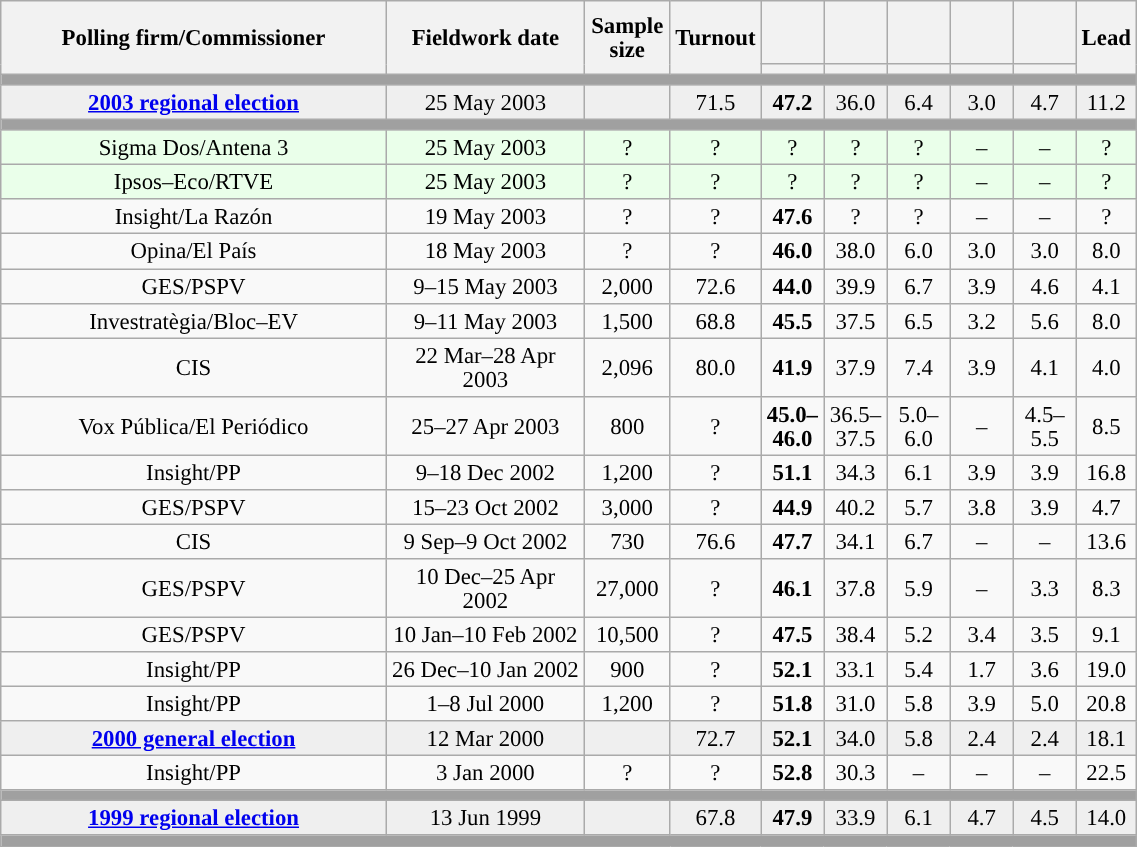<table class="wikitable collapsible collapsed" style="text-align:center; font-size:95%; line-height:16px;">
<tr style="height:42px;">
<th style="width:250px;" rowspan="2">Polling firm/Commissioner</th>
<th style="width:125px;" rowspan="2">Fieldwork date</th>
<th style="width:50px;" rowspan="2">Sample size</th>
<th style="width:45px;" rowspan="2">Turnout</th>
<th style="width:35px;"></th>
<th style="width:35px;"></th>
<th style="width:35px;"></th>
<th style="width:35px;"></th>
<th style="width:35px;"></th>
<th style="width:30px;" rowspan="2">Lead</th>
</tr>
<tr>
<th style="color:inherit;background:"></th>
<th style="color:inherit;background:"></th>
<th style="color:inherit;background:"></th>
<th style="color:inherit;background:"></th>
<th style="color:inherit;background:"></th>
</tr>
<tr>
<td colspan="10" style="background:#A0A0A0"></td>
</tr>
<tr style="background:#EFEFEF;">
<td><strong><a href='#'>2003 regional election</a></strong></td>
<td>25 May 2003</td>
<td></td>
<td>71.5</td>
<td><strong>47.2</strong><br></td>
<td>36.0<br></td>
<td>6.4<br></td>
<td>3.0<br></td>
<td>4.7<br></td>
<td style="background:">11.2</td>
</tr>
<tr>
<td colspan="10" style="background:#A0A0A0"></td>
</tr>
<tr style="background:#EAFFEA;">
<td>Sigma Dos/Antena 3</td>
<td>25 May 2003</td>
<td>?</td>
<td>?</td>
<td>?<br></td>
<td>?<br></td>
<td>?<br></td>
<td>–</td>
<td>–</td>
<td style="background:">?</td>
</tr>
<tr style="background:#EAFFEA;">
<td>Ipsos–Eco/RTVE</td>
<td>25 May 2003</td>
<td>?</td>
<td>?</td>
<td>?<br></td>
<td>?<br></td>
<td>?<br></td>
<td>–</td>
<td>–</td>
<td style="background:">?</td>
</tr>
<tr>
<td>Insight/La Razón</td>
<td>19 May 2003</td>
<td>?</td>
<td>?</td>
<td><strong>47.6</strong><br></td>
<td>?<br></td>
<td>?<br></td>
<td>–</td>
<td>–</td>
<td style="background:">?</td>
</tr>
<tr>
<td>Opina/El País</td>
<td>18 May 2003</td>
<td>?</td>
<td>?</td>
<td><strong>46.0</strong><br></td>
<td>38.0<br></td>
<td>6.0<br></td>
<td>3.0<br></td>
<td>3.0<br></td>
<td style="background:">8.0</td>
</tr>
<tr>
<td>GES/PSPV</td>
<td>9–15 May 2003</td>
<td>2,000</td>
<td>72.6</td>
<td><strong>44.0</strong><br></td>
<td>39.9<br></td>
<td>6.7<br></td>
<td>3.9<br></td>
<td>4.6<br></td>
<td style="background:">4.1</td>
</tr>
<tr>
<td>Investratègia/Bloc–EV</td>
<td>9–11 May 2003</td>
<td>1,500</td>
<td>68.8</td>
<td><strong>45.5</strong><br></td>
<td>37.5<br></td>
<td>6.5<br></td>
<td>3.2<br></td>
<td>5.6<br></td>
<td style="background:">8.0</td>
</tr>
<tr>
<td>CIS</td>
<td>22 Mar–28 Apr 2003</td>
<td>2,096</td>
<td>80.0</td>
<td><strong>41.9</strong><br></td>
<td>37.9<br></td>
<td>7.4<br></td>
<td>3.9<br></td>
<td>4.1<br></td>
<td style="background:">4.0</td>
</tr>
<tr>
<td>Vox Pública/El Periódico</td>
<td>25–27 Apr 2003</td>
<td>800</td>
<td>?</td>
<td><strong>45.0–<br>46.0</strong><br></td>
<td>36.5–<br>37.5<br></td>
<td>5.0–<br>6.0<br></td>
<td>–</td>
<td>4.5–<br>5.5<br></td>
<td style="background:">8.5</td>
</tr>
<tr>
<td>Insight/PP</td>
<td>9–18 Dec 2002</td>
<td>1,200</td>
<td>?</td>
<td><strong>51.1</strong><br></td>
<td>34.3<br></td>
<td>6.1<br></td>
<td>3.9<br></td>
<td>3.9<br></td>
<td style="background:">16.8</td>
</tr>
<tr>
<td>GES/PSPV</td>
<td>15–23 Oct 2002</td>
<td>3,000</td>
<td>?</td>
<td><strong>44.9</strong><br></td>
<td>40.2<br></td>
<td>5.7<br></td>
<td>3.8<br></td>
<td>3.9<br></td>
<td style="background:">4.7</td>
</tr>
<tr>
<td>CIS</td>
<td>9 Sep–9 Oct 2002</td>
<td>730</td>
<td>76.6</td>
<td><strong>47.7</strong></td>
<td>34.1</td>
<td>6.7</td>
<td>–</td>
<td>–</td>
<td style="background:">13.6</td>
</tr>
<tr>
<td>GES/PSPV</td>
<td>10 Dec–25 Apr 2002</td>
<td>27,000</td>
<td>?</td>
<td><strong>46.1</strong><br></td>
<td>37.8<br></td>
<td>5.9<br></td>
<td>–</td>
<td>3.3<br></td>
<td style="background:">8.3</td>
</tr>
<tr>
<td>GES/PSPV</td>
<td>10 Jan–10 Feb 2002</td>
<td>10,500</td>
<td>?</td>
<td><strong>47.5</strong><br></td>
<td>38.4<br></td>
<td>5.2<br></td>
<td>3.4<br></td>
<td>3.5<br></td>
<td style="background:">9.1</td>
</tr>
<tr>
<td>Insight/PP</td>
<td>26 Dec–10 Jan 2002</td>
<td>900</td>
<td>?</td>
<td><strong>52.1</strong><br></td>
<td>33.1<br></td>
<td>5.4<br></td>
<td>1.7<br></td>
<td>3.6<br></td>
<td style="background:">19.0</td>
</tr>
<tr>
<td>Insight/PP</td>
<td>1–8 Jul 2000</td>
<td>1,200</td>
<td>?</td>
<td><strong>51.8</strong><br></td>
<td>31.0<br></td>
<td>5.8<br></td>
<td>3.9<br></td>
<td>5.0<br></td>
<td style="background:">20.8</td>
</tr>
<tr style="background:#EFEFEF;">
<td><strong><a href='#'>2000 general election</a></strong></td>
<td>12 Mar 2000</td>
<td></td>
<td>72.7</td>
<td><strong>52.1</strong><br></td>
<td>34.0<br></td>
<td>5.8<br></td>
<td>2.4<br></td>
<td>2.4<br></td>
<td style="background:">18.1</td>
</tr>
<tr>
<td>Insight/PP</td>
<td>3 Jan 2000</td>
<td>?</td>
<td>?</td>
<td><strong>52.8</strong></td>
<td>30.3</td>
<td>–</td>
<td>–</td>
<td>–</td>
<td style="background:">22.5</td>
</tr>
<tr>
<td colspan="10" style="background:#A0A0A0"></td>
</tr>
<tr style="background:#EFEFEF;">
<td><strong><a href='#'>1999 regional election</a></strong></td>
<td>13 Jun 1999</td>
<td></td>
<td>67.8</td>
<td><strong>47.9</strong><br></td>
<td>33.9<br></td>
<td>6.1<br></td>
<td>4.7<br></td>
<td>4.5<br></td>
<td style="background:">14.0</td>
</tr>
<tr>
<td colspan="10" style="background:#A0A0A0"></td>
</tr>
</table>
